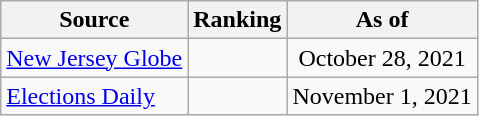<table class="wikitable" style="text-align:center">
<tr>
<th>Source</th>
<th>Ranking</th>
<th>As of</th>
</tr>
<tr>
<td align=left><a href='#'>New Jersey Globe</a></td>
<td></td>
<td>October 28, 2021</td>
</tr>
<tr>
<td align=left><a href='#'>Elections Daily</a></td>
<td></td>
<td>November 1, 2021</td>
</tr>
</table>
